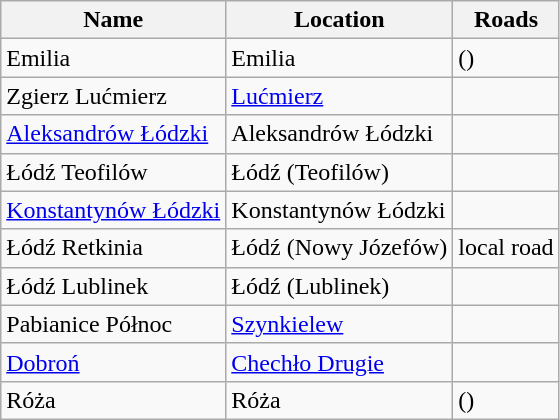<table class="wikitable">
<tr>
<th>Name</th>
<th>Location</th>
<th>Roads</th>
</tr>
<tr>
<td>Emilia</td>
<td>Emilia</td>
<td> ()</td>
</tr>
<tr>
<td>Zgierz Lućmierz</td>
<td><a href='#'>Lućmierz</a></td>
<td></td>
</tr>
<tr>
<td><a href='#'>Aleksandrów Łódzki</a></td>
<td>Aleksandrów Łódzki</td>
<td></td>
</tr>
<tr>
<td>Łódź Teofilów</td>
<td>Łódź (Teofilów)</td>
<td></td>
</tr>
<tr>
<td><a href='#'>Konstantynów Łódzki</a></td>
<td>Konstantynów Łódzki</td>
<td></td>
</tr>
<tr>
<td>Łódź Retkinia</td>
<td>Łódź (Nowy Józefów)</td>
<td>local road</td>
</tr>
<tr>
<td>Łódź Lublinek</td>
<td>Łódź (Lublinek)</td>
<td></td>
</tr>
<tr>
<td>Pabianice Północ</td>
<td><a href='#'>Szynkielew</a></td>
<td></td>
</tr>
<tr>
<td><a href='#'>Dobroń</a></td>
<td><a href='#'>Chechło Drugie</a></td>
<td></td>
</tr>
<tr>
<td>Róża</td>
<td>Róża</td>
<td> ()</td>
</tr>
</table>
